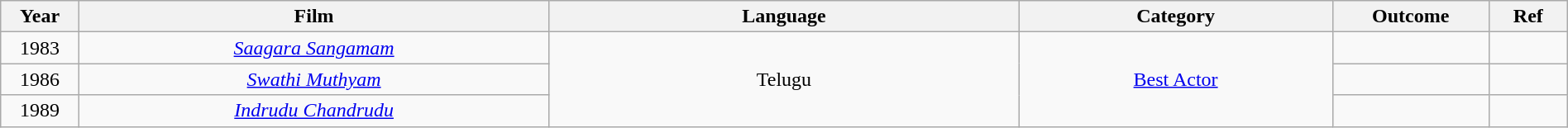<table class="wikitable" style="width:100%;">
<tr>
<th width=5%>Year</th>
<th style="width:30%;">Film</th>
<th style="width:30%;">Language</th>
<th style="width:20%;">Category</th>
<th style="width:10%;">Outcome</th>
<th style="width:5%;">Ref</th>
</tr>
<tr>
<td style="text-align:center;">1983</td>
<td style="text-align:center;"><em><a href='#'>Saagara Sangamam</a></em></td>
<td rowspan="3" style="text-align:center;">Telugu</td>
<td rowspan="3" style="text-align:center;"><a href='#'>Best Actor</a></td>
<td></td>
<td></td>
</tr>
<tr>
<td style="text-align:center;">1986</td>
<td style="text-align:center;"><em><a href='#'>Swathi Muthyam</a></em></td>
<td></td>
<td></td>
</tr>
<tr>
<td style="text-align:center;">1989</td>
<td style="text-align:center;"><em><a href='#'>Indrudu Chandrudu</a></em></td>
<td></td>
<td></td>
</tr>
</table>
